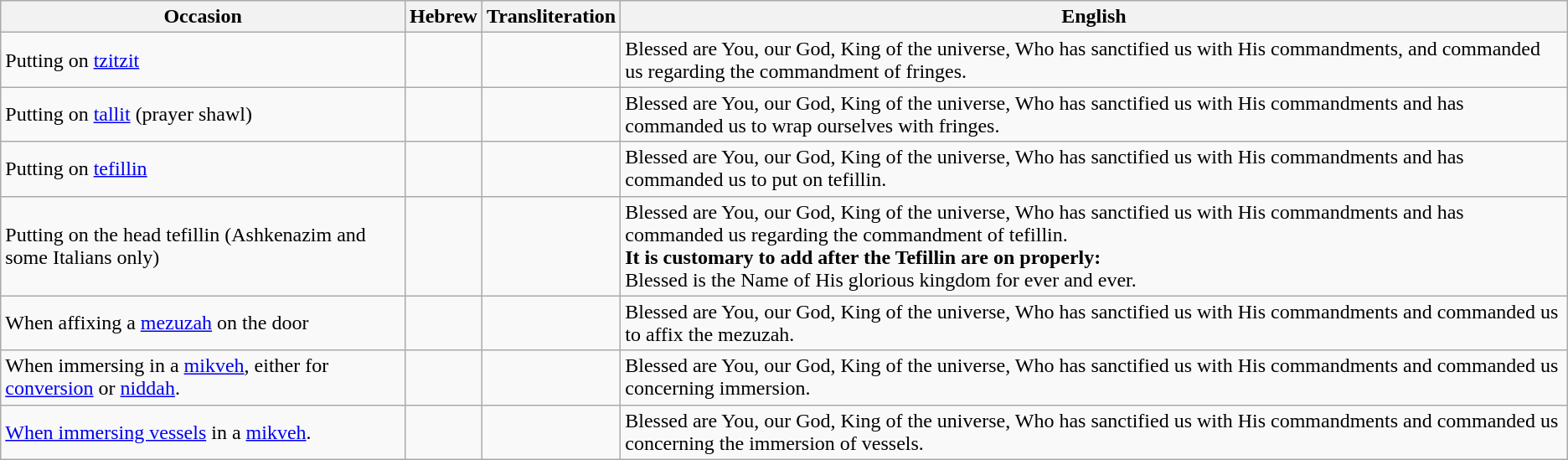<table class="wikitable">
<tr>
<th>Occasion</th>
<th>Hebrew</th>
<th>Transliteration</th>
<th>English</th>
</tr>
<tr>
<td>Putting on <a href='#'>tzitzit</a></td>
<td style="direction:rtl"></td>
<td></td>
<td>Blessed are You,  our God, King of the universe, Who has sanctified us with His commandments, and commanded us regarding the commandment of fringes.</td>
</tr>
<tr>
<td>Putting on <a href='#'>tallit</a> (prayer shawl)</td>
<td style="direction:rtl"></td>
<td></td>
<td>Blessed are You,  our God, King of the universe, Who has sanctified us with His commandments and has commanded us to wrap ourselves with fringes.</td>
</tr>
<tr>
<td>Putting on <a href='#'>tefillin</a></td>
<td style="direction:rtl"></td>
<td></td>
<td>Blessed are You,  our God, King of the universe, Who has sanctified us with His commandments and has commanded us to put on tefillin.</td>
</tr>
<tr>
<td>Putting on the head tefillin (Ashkenazim and some Italians only)</td>
<td style="direction:rtl"></td>
<td></td>
<td>Blessed are You,  our God, King of the universe, Who has sanctified us with His commandments and has commanded us regarding the commandment of tefillin.<br><strong>It is customary to add after the Tefillin are on properly:</strong><br>Blessed is the Name of His glorious kingdom for ever and ever.</td>
</tr>
<tr>
<td>When affixing a <a href='#'>mezuzah</a> on the door</td>
<td style="direction:rtl"></td>
<td></td>
<td>Blessed are You,  our God, King of the universe, Who has sanctified us with His commandments and commanded us to affix the mezuzah.</td>
</tr>
<tr>
<td>When immersing in a <a href='#'>mikveh</a>, either for <a href='#'>conversion</a> or <a href='#'>niddah</a>.</td>
<td style="direction:rtl"></td>
<td></td>
<td>Blessed are You,  our God, King of the universe, Who has sanctified us with His commandments and commanded us concerning immersion.</td>
</tr>
<tr>
<td><a href='#'>When immersing vessels</a> in a <a href='#'>mikveh</a>.</td>
<td style="direction:rtl"></td>
<td></td>
<td>Blessed are You,  our God, King of the universe, Who has sanctified us with His commandments and commanded us concerning the immersion of vessels.</td>
</tr>
</table>
